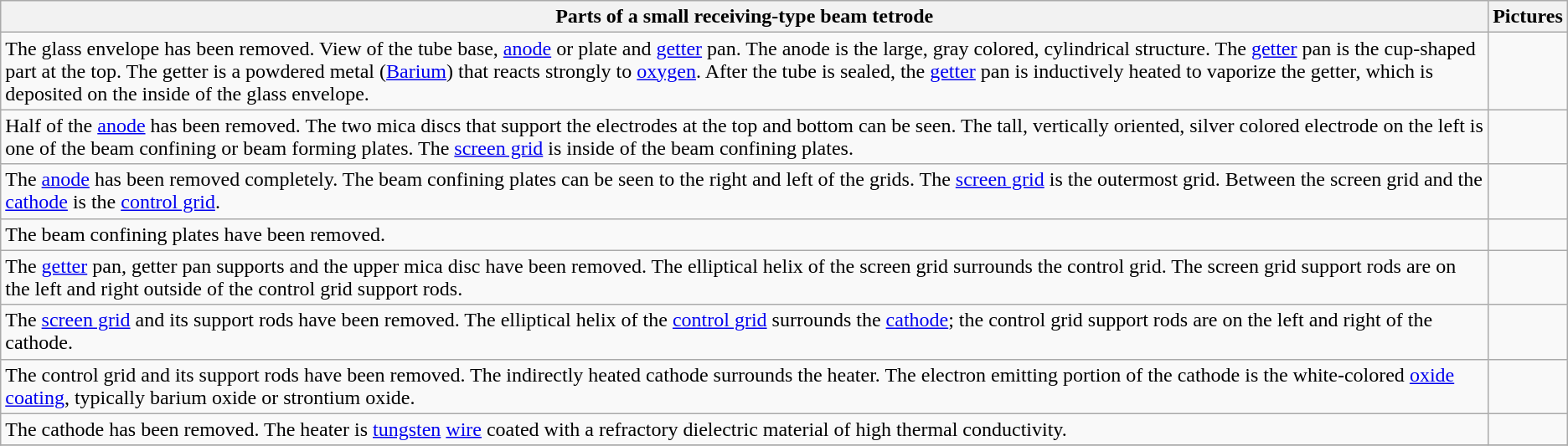<table class="wikitable">
<tr>
<th>Parts of a small receiving-type beam tetrode</th>
<th>Pictures</th>
</tr>
<tr>
<td>The glass envelope has been removed. View of the tube base, <a href='#'>anode</a> or plate and <a href='#'>getter</a> pan. The anode is the large, gray colored, cylindrical structure. The <a href='#'>getter</a> pan is the cup-shaped part at the top. The getter is a powdered metal (<a href='#'>Barium</a>) that reacts strongly to <a href='#'>oxygen</a>. After the tube is sealed, the <a href='#'>getter</a> pan is inductively heated to vaporize the getter, which is deposited on the inside of the glass envelope.</td>
<td></td>
</tr>
<tr>
<td>Half of the <a href='#'>anode</a> has been removed. The two mica discs that support the electrodes at the top and bottom can be seen. The tall, vertically oriented, silver colored electrode on the left is one of the beam confining or beam forming plates. The <a href='#'>screen grid</a> is inside of the beam confining plates.</td>
<td></td>
</tr>
<tr>
<td>The <a href='#'>anode</a> has been removed completely. The beam confining plates can be seen to the right and left of the grids. The <a href='#'>screen grid</a> is the outermost grid. Between the screen grid and the <a href='#'>cathode</a> is the <a href='#'>control grid</a>.</td>
<td></td>
</tr>
<tr>
<td>The beam confining plates have been removed.</td>
<td></td>
</tr>
<tr>
<td>The <a href='#'>getter</a> pan, getter pan supports and the upper mica disc have been removed. The elliptical helix of the screen grid surrounds the control grid. The screen grid support rods are on the left and right outside of the control grid support rods.</td>
<td></td>
</tr>
<tr>
<td>The <a href='#'>screen grid</a> and its support rods have been removed. The elliptical helix of the <a href='#'>control grid</a> surrounds the <a href='#'>cathode</a>; the control grid support rods are on the left and right of the cathode.</td>
<td></td>
</tr>
<tr>
<td>The control grid and its support rods have been removed. The indirectly heated cathode surrounds the heater. The electron emitting portion of the cathode is the white-colored <a href='#'>oxide coating</a>, typically barium oxide or strontium oxide.</td>
<td></td>
</tr>
<tr>
<td>The cathode has been removed. The heater is <a href='#'>tungsten</a> <a href='#'>wire</a> coated with a refractory dielectric material of high thermal conductivity.</td>
<td></td>
</tr>
<tr>
</tr>
</table>
